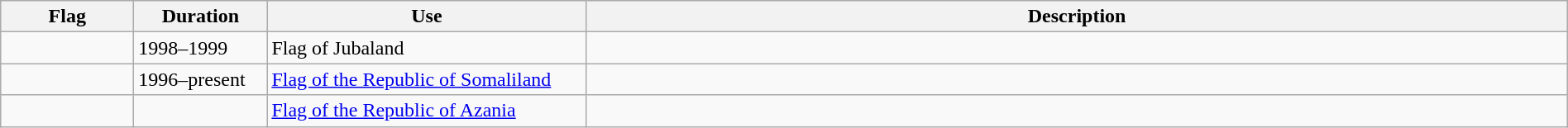<table class="wikitable" width="100%">
<tr>
<th style="width:100px;">Flag</th>
<th style="width:100px;">Duration</th>
<th style="width:250px;">Use</th>
<th style="min-width:250px">Description</th>
</tr>
<tr>
<td></td>
<td>1998–1999</td>
<td>Flag of Jubaland</td>
<td></td>
</tr>
<tr>
<td></td>
<td>1996–present</td>
<td><a href='#'>Flag of the Republic of Somaliland</a></td>
<td></td>
</tr>
<tr>
<td></td>
<td></td>
<td><a href='#'>Flag of the Republic of Azania</a></td>
<td></td>
</tr>
</table>
